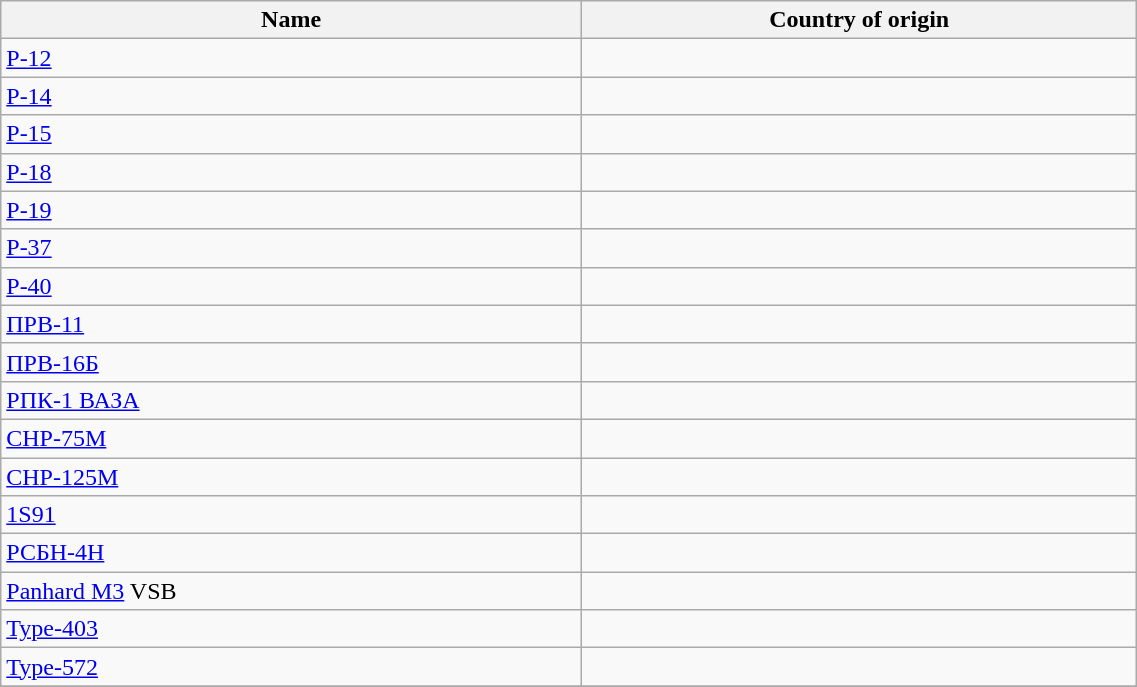<table class="wikitable" border="0" width="60%">
<tr>
<th width="5%">Name</th>
<th width="5%">Country of origin</th>
</tr>
<tr>
<td><a href='#'>P-12</a></td>
<td></td>
</tr>
<tr>
<td><a href='#'>P-14</a></td>
<td></td>
</tr>
<tr>
<td><a href='#'>P-15</a></td>
<td></td>
</tr>
<tr>
<td><a href='#'>P-18</a></td>
<td></td>
</tr>
<tr>
<td><a href='#'>P-19</a></td>
<td></td>
</tr>
<tr>
<td><a href='#'>P-37</a></td>
<td></td>
</tr>
<tr>
<td><a href='#'>P-40</a></td>
<td></td>
</tr>
<tr>
<td><a href='#'>ПРВ-11</a></td>
<td></td>
</tr>
<tr>
<td><a href='#'>ПРВ-16Б</a></td>
<td></td>
</tr>
<tr>
<td><a href='#'>РПК-1 ВАЗА</a></td>
<td></td>
</tr>
<tr>
<td><a href='#'>СНР-75M</a></td>
<td></td>
</tr>
<tr>
<td><a href='#'>СНР-125M</a></td>
<td></td>
</tr>
<tr>
<td><a href='#'>1S91</a></td>
<td></td>
</tr>
<tr>
<td><a href='#'>РСБН-4Н</a></td>
<td></td>
</tr>
<tr>
<td><a href='#'>Panhard M3</a> VSB</td>
<td></td>
</tr>
<tr>
<td><a href='#'>Type-403</a></td>
<td></td>
</tr>
<tr>
<td><a href='#'>Type-572</a></td>
<td></td>
</tr>
<tr>
</tr>
</table>
